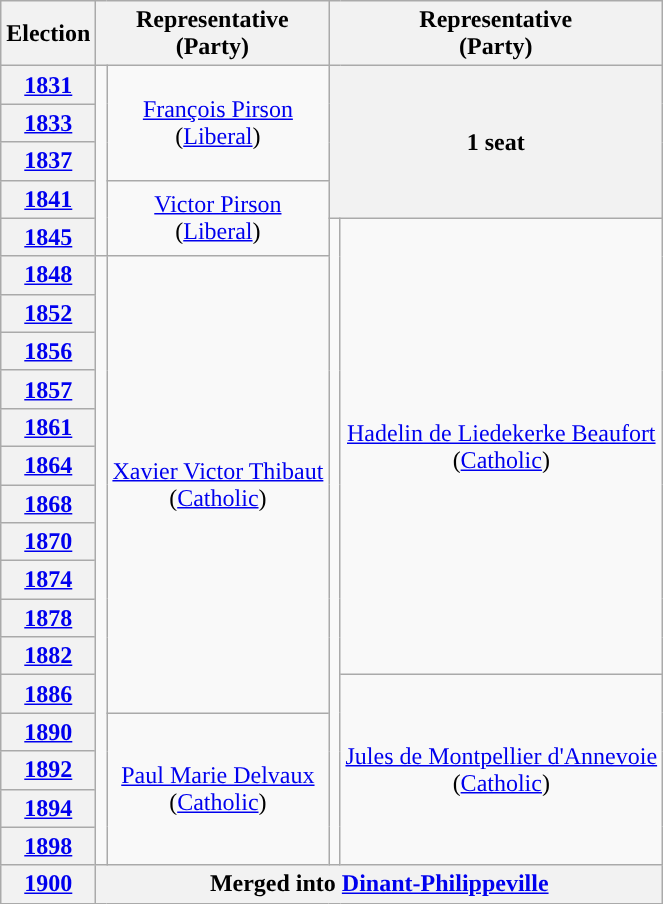<table class="wikitable" style="text-align:center">
<tr>
<th>Election</th>
<th colspan=2>Representative<br>(Party)</th>
<th colspan=2>Representative<br>(Party)</th>
</tr>
<tr>
<th><a href='#'>1831</a></th>
<td rowspan=5; style="background-color: "></td>
<td rowspan=3><a href='#'>François Pirson</a><br>(<a href='#'>Liberal</a>)</td>
<th rowspan=4; colspan=2>1 seat</th>
</tr>
<tr>
<th><a href='#'>1833</a></th>
</tr>
<tr>
<th><a href='#'>1837</a></th>
</tr>
<tr>
<th><a href='#'>1841</a></th>
<td rowspan=2><a href='#'>Victor Pirson</a><br>(<a href='#'>Liberal</a>)</td>
</tr>
<tr>
<th><a href='#'>1845</a></th>
<td rowspan=17; style="background-color: "></td>
<td rowspan=12><a href='#'>Hadelin de Liedekerke Beaufort</a><br>(<a href='#'>Catholic</a>)</td>
</tr>
<tr>
<th><a href='#'>1848</a></th>
<td rowspan=16; style="background-color: "></td>
<td rowspan=12><a href='#'>Xavier Victor Thibaut</a><br>(<a href='#'>Catholic</a>)</td>
</tr>
<tr>
<th><a href='#'>1852</a></th>
</tr>
<tr>
<th><a href='#'>1856</a></th>
</tr>
<tr>
<th><a href='#'>1857</a></th>
</tr>
<tr>
<th><a href='#'>1861</a></th>
</tr>
<tr>
<th><a href='#'>1864</a></th>
</tr>
<tr>
<th><a href='#'>1868</a></th>
</tr>
<tr>
<th><a href='#'>1870</a></th>
</tr>
<tr>
<th><a href='#'>1874</a></th>
</tr>
<tr>
<th><a href='#'>1878</a></th>
</tr>
<tr>
<th><a href='#'>1882</a></th>
</tr>
<tr>
<th><a href='#'>1886</a></th>
<td rowspan=5><a href='#'>Jules de Montpellier d'Annevoie</a><br>(<a href='#'>Catholic</a>)</td>
</tr>
<tr>
<th><a href='#'>1890</a></th>
<td rowspan=4><a href='#'>Paul Marie Delvaux</a><br>(<a href='#'>Catholic</a>)</td>
</tr>
<tr>
<th><a href='#'>1892</a></th>
</tr>
<tr>
<th><a href='#'>1894</a></th>
</tr>
<tr>
<th><a href='#'>1898</a></th>
</tr>
<tr>
<th><a href='#'>1900</a></th>
<th colspan=4>Merged into <a href='#'>Dinant-Philippeville</a></th>
</tr>
</table>
